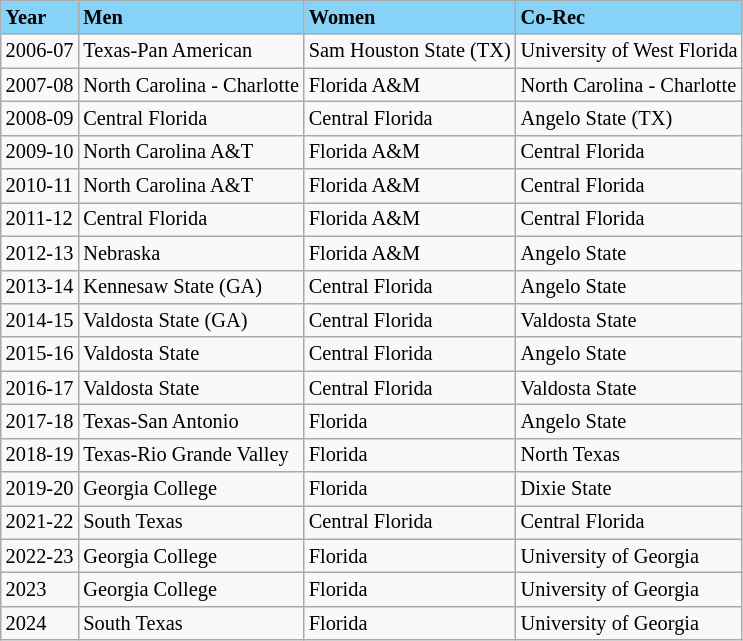<table class="wikitable" style="font-size:85%;">
<tr ! style="background-color: #87D3F8;">
<td><strong>Year</strong></td>
<td><strong>Men</strong></td>
<td><strong>Women</strong></td>
<td><strong>Co-Rec</strong></td>
</tr>
<tr --->
<td>2006-07</td>
<td>Texas-Pan American</td>
<td>Sam Houston State (TX)</td>
<td>University of West Florida</td>
</tr>
<tr --->
<td>2007-08</td>
<td>North Carolina - Charlotte</td>
<td>Florida A&M</td>
<td>North Carolina - Charlotte</td>
</tr>
<tr --->
<td>2008-09</td>
<td>Central Florida</td>
<td>Central Florida</td>
<td>Angelo State (TX)</td>
</tr>
<tr --->
<td>2009-10</td>
<td>North Carolina A&T</td>
<td>Florida A&M</td>
<td>Central Florida</td>
</tr>
<tr --->
<td>2010-11</td>
<td>North Carolina A&T</td>
<td>Florida A&M</td>
<td>Central Florida</td>
</tr>
<tr --->
<td>2011-12</td>
<td>Central Florida</td>
<td>Florida A&M</td>
<td>Central Florida</td>
</tr>
<tr --->
<td>2012-13</td>
<td>Nebraska</td>
<td>Florida A&M</td>
<td>Angelo State</td>
</tr>
<tr --->
<td>2013-14</td>
<td>Kennesaw State (GA)</td>
<td>Central Florida</td>
<td>Angelo State</td>
</tr>
<tr --->
<td>2014-15</td>
<td>Valdosta State (GA)</td>
<td>Central Florida</td>
<td>Valdosta State</td>
</tr>
<tr --->
<td>2015-16</td>
<td>Valdosta State</td>
<td>Central Florida</td>
<td>Angelo State</td>
</tr>
<tr --->
<td>2016-17</td>
<td>Valdosta State</td>
<td>Central Florida</td>
<td>Valdosta State</td>
</tr>
<tr>
<td>2017-18</td>
<td>Texas-San Antonio</td>
<td>Florida</td>
<td>Angelo State</td>
</tr>
<tr>
<td>2018-19</td>
<td>Texas-Rio Grande Valley</td>
<td>Florida</td>
<td>North Texas</td>
</tr>
<tr>
<td>2019-20</td>
<td>Georgia College</td>
<td>Florida</td>
<td>Dixie State</td>
</tr>
<tr>
<td>2021-22</td>
<td>South Texas</td>
<td>Central Florida</td>
<td>Central Florida</td>
</tr>
<tr>
<td>2022-23</td>
<td>Georgia College</td>
<td>Florida</td>
<td>University of Georgia</td>
</tr>
<tr>
<td>2023</td>
<td>Georgia College</td>
<td>Florida</td>
<td>University of Georgia</td>
</tr>
<tr>
<td>2024</td>
<td>South Texas</td>
<td>Florida</td>
<td>University of Georgia</td>
</tr>
</table>
